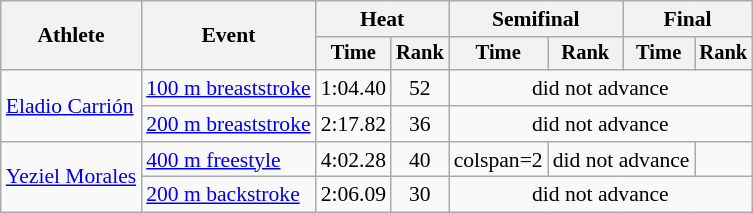<table class=wikitable style="font-size:90%">
<tr>
<th rowspan="2">Athlete</th>
<th rowspan="2">Event</th>
<th colspan="2">Heat</th>
<th colspan="2">Semifinal</th>
<th colspan="2">Final</th>
</tr>
<tr style="font-size:95%">
<th>Time</th>
<th>Rank</th>
<th>Time</th>
<th>Rank</th>
<th>Time</th>
<th>Rank</th>
</tr>
<tr align=center>
<td align=left rowspan=2><a href='#'>Eladio Carrión</a></td>
<td align=left><a href='#'>100 m breaststroke</a></td>
<td>1:04.40</td>
<td>52</td>
<td colspan=4>did not advance</td>
</tr>
<tr align=center>
<td align=left><a href='#'>200 m breaststroke</a></td>
<td>2:17.82</td>
<td>36</td>
<td colspan=4>did not advance</td>
</tr>
<tr align=center>
<td align=left rowspan=2><a href='#'>Yeziel Morales</a></td>
<td align=left><a href='#'>400 m freestyle</a></td>
<td>4:02.28</td>
<td>40</td>
<td>colspan=2 </td>
<td colspan=2>did not advance</td>
</tr>
<tr align=center>
<td align=left><a href='#'>200 m backstroke</a></td>
<td>2:06.09</td>
<td>30</td>
<td colspan=4>did not advance</td>
</tr>
</table>
